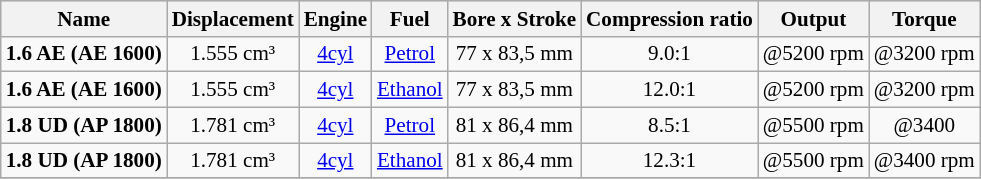<table class="wikitable" style="text-align:center; font-size:88%;">
<tr style="background:#dcdcdc; text-align:center; vertical-align:middle;">
<th>Name</th>
<th>Displacement</th>
<th>Engine</th>
<th>Fuel</th>
<th>Bore x Stroke</th>
<th>Compression ratio</th>
<th>Output</th>
<th>Torque</th>
</tr>
<tr>
<td><strong>1.6 AE (AE 1600)</strong></td>
<td>1.555 cm³</td>
<td><a href='#'>4cyl</a></td>
<td><a href='#'>Petrol</a></td>
<td>77 x 83,5 mm</td>
<td>9.0:1</td>
<td> @5200 rpm</td>
<td> @3200 rpm</td>
</tr>
<tr>
<td><strong>1.6 AE (AE 1600)</strong></td>
<td>1.555 cm³</td>
<td><a href='#'>4cyl</a></td>
<td><a href='#'>Ethanol</a></td>
<td>77 x 83,5 mm</td>
<td>12.0:1</td>
<td> @5200 rpm</td>
<td> @3200 rpm</td>
</tr>
<tr>
<td><strong>1.8 UD (AP 1800)</strong></td>
<td>1.781 cm³</td>
<td><a href='#'>4cyl</a></td>
<td><a href='#'>Petrol</a></td>
<td>81 x 86,4 mm</td>
<td>8.5:1</td>
<td> @5500 rpm</td>
<td> @3400</td>
</tr>
<tr>
<td><strong>1.8 UD (AP 1800)</strong></td>
<td>1.781 cm³</td>
<td><a href='#'>4cyl</a></td>
<td><a href='#'>Ethanol</a></td>
<td>81 x 86,4 mm</td>
<td>12.3:1</td>
<td> @5500 rpm</td>
<td> @3400 rpm</td>
</tr>
<tr>
</tr>
</table>
